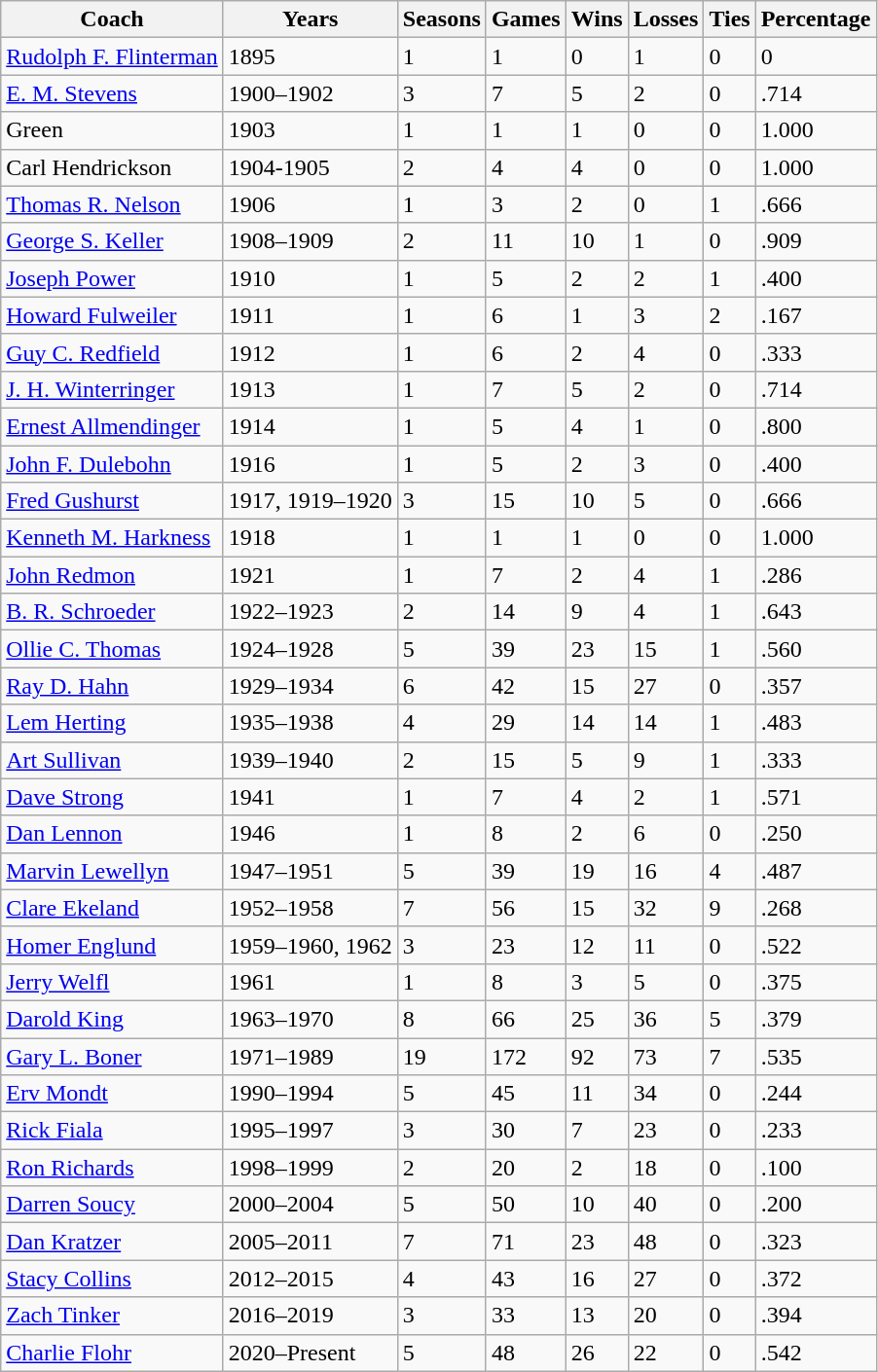<table class="wikitable sortable">
<tr>
<th>Coach</th>
<th>Years</th>
<th>Seasons</th>
<th>Games</th>
<th>Wins</th>
<th>Losses</th>
<th>Ties</th>
<th>Percentage</th>
</tr>
<tr>
<td><a href='#'>Rudolph F. Flinterman</a></td>
<td>1895</td>
<td>1</td>
<td>1</td>
<td>0</td>
<td>1</td>
<td>0</td>
<td>0</td>
</tr>
<tr>
<td><a href='#'>E. M. Stevens</a></td>
<td>1900–1902</td>
<td>3</td>
<td>7</td>
<td>5</td>
<td>2</td>
<td>0</td>
<td>.714</td>
</tr>
<tr>
<td>Green</td>
<td>1903</td>
<td>1</td>
<td>1</td>
<td>1</td>
<td>0</td>
<td>0</td>
<td>1.000</td>
</tr>
<tr>
<td>Carl Hendrickson</td>
<td>1904-1905</td>
<td>2</td>
<td>4</td>
<td>4</td>
<td>0</td>
<td>0</td>
<td>1.000</td>
</tr>
<tr>
<td><a href='#'>Thomas R. Nelson</a></td>
<td>1906</td>
<td>1</td>
<td>3</td>
<td>2</td>
<td>0</td>
<td>1</td>
<td>.666</td>
</tr>
<tr>
<td><a href='#'>George S. Keller</a></td>
<td>1908–1909</td>
<td>2</td>
<td>11</td>
<td>10</td>
<td>1</td>
<td>0</td>
<td>.909</td>
</tr>
<tr>
<td><a href='#'>Joseph Power</a></td>
<td>1910</td>
<td>1</td>
<td>5</td>
<td>2</td>
<td>2</td>
<td>1</td>
<td>.400</td>
</tr>
<tr>
<td><a href='#'>Howard Fulweiler</a></td>
<td>1911</td>
<td>1</td>
<td>6</td>
<td>1</td>
<td>3</td>
<td>2</td>
<td>.167</td>
</tr>
<tr>
<td><a href='#'>Guy C. Redfield</a></td>
<td>1912</td>
<td>1</td>
<td>6</td>
<td>2</td>
<td>4</td>
<td>0</td>
<td>.333</td>
</tr>
<tr>
<td><a href='#'>J. H. Winterringer</a></td>
<td>1913</td>
<td>1</td>
<td>7</td>
<td>5</td>
<td>2</td>
<td>0</td>
<td>.714</td>
</tr>
<tr>
<td><a href='#'>Ernest Allmendinger</a></td>
<td>1914</td>
<td>1</td>
<td>5</td>
<td>4</td>
<td>1</td>
<td>0</td>
<td>.800</td>
</tr>
<tr>
<td><a href='#'>John F. Dulebohn</a></td>
<td>1916</td>
<td>1</td>
<td>5</td>
<td>2</td>
<td>3</td>
<td>0</td>
<td>.400</td>
</tr>
<tr>
<td><a href='#'>Fred Gushurst</a></td>
<td>1917, 1919–1920</td>
<td>3</td>
<td>15</td>
<td>10</td>
<td>5</td>
<td>0</td>
<td>.666</td>
</tr>
<tr>
<td><a href='#'>Kenneth M. Harkness</a></td>
<td>1918</td>
<td>1</td>
<td>1</td>
<td>1</td>
<td>0</td>
<td>0</td>
<td>1.000</td>
</tr>
<tr>
<td><a href='#'>John Redmon</a></td>
<td>1921</td>
<td>1</td>
<td>7</td>
<td>2</td>
<td>4</td>
<td>1</td>
<td>.286</td>
</tr>
<tr>
<td><a href='#'>B. R. Schroeder</a></td>
<td>1922–1923</td>
<td>2</td>
<td>14</td>
<td>9</td>
<td>4</td>
<td>1</td>
<td>.643</td>
</tr>
<tr>
<td><a href='#'>Ollie C. Thomas</a></td>
<td>1924–1928</td>
<td>5</td>
<td>39</td>
<td>23</td>
<td>15</td>
<td>1</td>
<td>.560</td>
</tr>
<tr>
<td><a href='#'>Ray D. Hahn</a></td>
<td>1929–1934</td>
<td>6</td>
<td>42</td>
<td>15</td>
<td>27</td>
<td>0</td>
<td>.357</td>
</tr>
<tr>
<td><a href='#'>Lem Herting</a></td>
<td>1935–1938</td>
<td>4</td>
<td>29</td>
<td>14</td>
<td>14</td>
<td>1</td>
<td>.483</td>
</tr>
<tr>
<td><a href='#'>Art Sullivan</a></td>
<td>1939–1940</td>
<td>2</td>
<td>15</td>
<td>5</td>
<td>9</td>
<td>1</td>
<td>.333</td>
</tr>
<tr>
<td><a href='#'>Dave Strong</a></td>
<td>1941</td>
<td>1</td>
<td>7</td>
<td>4</td>
<td>2</td>
<td>1</td>
<td>.571</td>
</tr>
<tr>
<td><a href='#'>Dan Lennon</a></td>
<td>1946</td>
<td>1</td>
<td>8</td>
<td>2</td>
<td>6</td>
<td>0</td>
<td>.250</td>
</tr>
<tr>
<td><a href='#'>Marvin Lewellyn</a></td>
<td>1947–1951</td>
<td>5</td>
<td>39</td>
<td>19</td>
<td>16</td>
<td>4</td>
<td>.487</td>
</tr>
<tr>
<td><a href='#'>Clare Ekeland</a></td>
<td>1952–1958</td>
<td>7</td>
<td>56</td>
<td>15</td>
<td>32</td>
<td>9</td>
<td>.268</td>
</tr>
<tr>
<td><a href='#'>Homer Englund</a></td>
<td>1959–1960, 1962</td>
<td>3</td>
<td>23</td>
<td>12</td>
<td>11</td>
<td>0</td>
<td>.522</td>
</tr>
<tr>
<td><a href='#'>Jerry Welfl</a></td>
<td>1961</td>
<td>1</td>
<td>8</td>
<td>3</td>
<td>5</td>
<td>0</td>
<td>.375</td>
</tr>
<tr>
<td><a href='#'>Darold King</a></td>
<td>1963–1970</td>
<td>8</td>
<td>66</td>
<td>25</td>
<td>36</td>
<td>5</td>
<td>.379</td>
</tr>
<tr>
<td><a href='#'>Gary L. Boner</a></td>
<td>1971–1989</td>
<td>19</td>
<td>172</td>
<td>92</td>
<td>73</td>
<td>7</td>
<td>.535</td>
</tr>
<tr>
<td><a href='#'>Erv Mondt</a></td>
<td>1990–1994</td>
<td>5</td>
<td>45</td>
<td>11</td>
<td>34</td>
<td>0</td>
<td>.244</td>
</tr>
<tr>
<td><a href='#'>Rick Fiala</a></td>
<td>1995–1997</td>
<td>3</td>
<td>30</td>
<td>7</td>
<td>23</td>
<td>0</td>
<td>.233</td>
</tr>
<tr>
<td><a href='#'>Ron Richards</a></td>
<td>1998–1999</td>
<td>2</td>
<td>20</td>
<td>2</td>
<td>18</td>
<td>0</td>
<td>.100</td>
</tr>
<tr>
<td><a href='#'>Darren Soucy</a></td>
<td>2000–2004</td>
<td>5</td>
<td>50</td>
<td>10</td>
<td>40</td>
<td>0</td>
<td>.200</td>
</tr>
<tr>
<td><a href='#'>Dan Kratzer</a></td>
<td>2005–2011</td>
<td>7</td>
<td>71</td>
<td>23</td>
<td>48</td>
<td>0</td>
<td>.323</td>
</tr>
<tr>
<td><a href='#'>Stacy Collins</a></td>
<td>2012–2015</td>
<td>4</td>
<td>43</td>
<td>16</td>
<td>27</td>
<td>0</td>
<td>.372</td>
</tr>
<tr>
<td><a href='#'>Zach Tinker</a></td>
<td>2016–2019</td>
<td>3</td>
<td>33</td>
<td>13</td>
<td>20</td>
<td>0</td>
<td>.394</td>
</tr>
<tr>
<td><a href='#'>Charlie Flohr</a></td>
<td>2020–Present</td>
<td>5</td>
<td>48</td>
<td>26</td>
<td>22</td>
<td>0</td>
<td>.542</td>
</tr>
</table>
